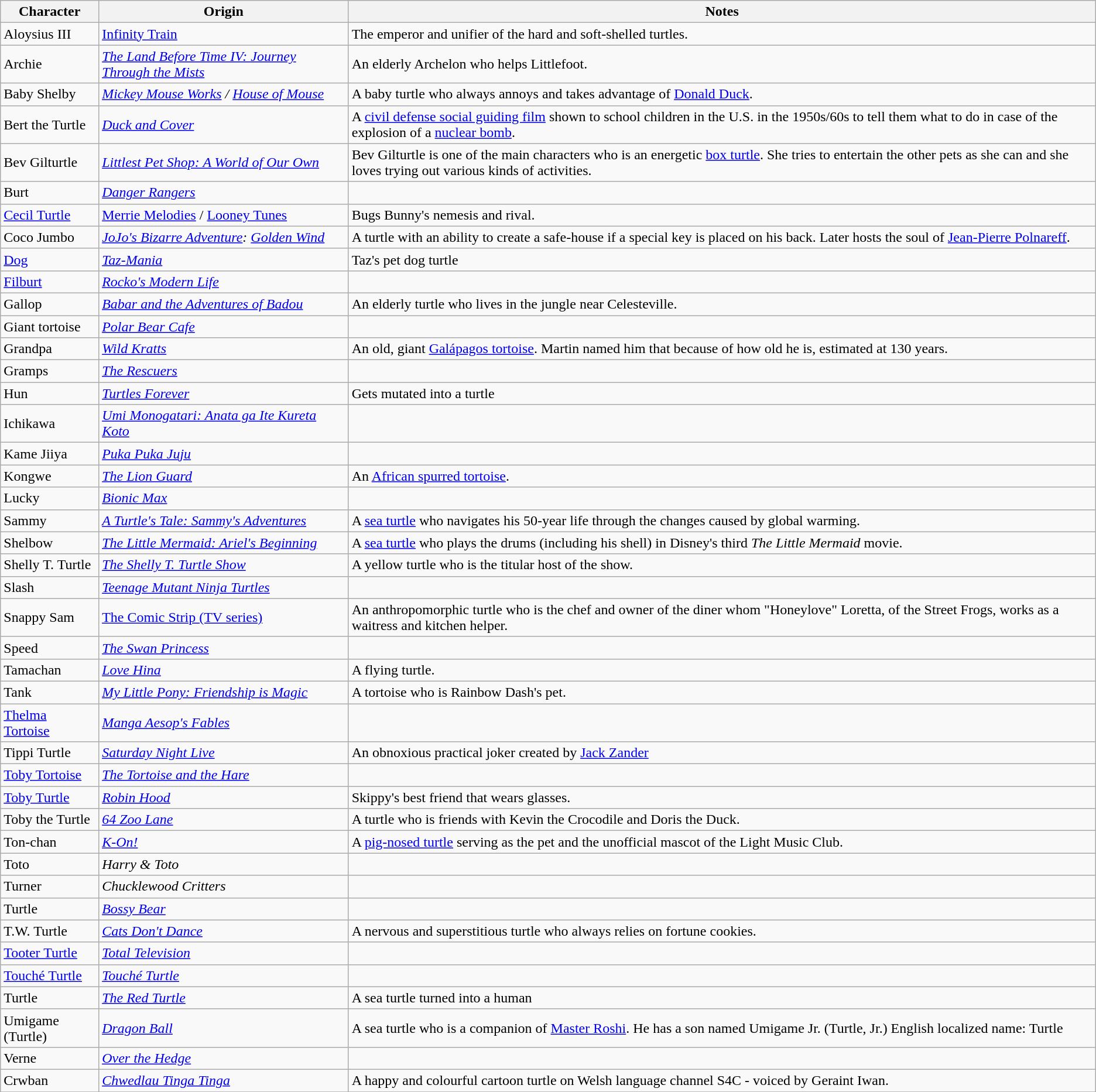<table class="wikitable sortable">
<tr>
<th>Character</th>
<th>Origin</th>
<th>Notes</th>
</tr>
<tr>
<td>Aloysius III</td>
<td><a href='#'>Infinity Train</a></td>
<td>The emperor and unifier of the hard and soft-shelled turtles.</td>
</tr>
<tr>
<td>Archie</td>
<td><em><a href='#'>The Land Before Time IV: Journey Through the Mists</a></em></td>
<td>An elderly Archelon who helps Littlefoot.</td>
</tr>
<tr>
<td>Baby Shelby</td>
<td><em><a href='#'>Mickey Mouse Works</a> / <a href='#'>House of Mouse</a></em></td>
<td>A baby turtle who always annoys and takes advantage of <a href='#'>Donald Duck</a>.</td>
</tr>
<tr>
<td>Bert the Turtle</td>
<td><em><a href='#'>Duck and Cover</a></em></td>
<td>A <a href='#'>civil defense social guiding film</a> shown to school children in the U.S. in the 1950s/60s to tell them what to do in case of the explosion of a <a href='#'>nuclear bomb</a>.</td>
</tr>
<tr>
<td>Bev Gilturtle</td>
<td><em><a href='#'>Littlest Pet Shop: A World of Our Own</a></em></td>
<td>Bev Gilturtle is one of the main characters who is an energetic <a href='#'>box turtle</a>. She tries to entertain the other pets as she can and she loves trying out various kinds of activities.</td>
</tr>
<tr>
<td>Burt</td>
<td><em><a href='#'>Danger Rangers</a></em></td>
<td></td>
</tr>
<tr>
<td><a href='#'>Cecil Turtle</a></td>
<td><a href='#'>Merrie Melodies</a> / <a href='#'>Looney Tunes</a></td>
<td>Bugs Bunny's nemesis and rival.</td>
</tr>
<tr>
<td>Coco Jumbo</td>
<td><em><a href='#'>JoJo's Bizarre Adventure</a>: <a href='#'>Golden Wind</a></em></td>
<td>A turtle with an ability to create a safe-house if a special key is placed on his back. Later hosts the soul of <a href='#'>Jean-Pierre Polnareff</a>.</td>
</tr>
<tr>
<td><a href='#'>Dog</a></td>
<td><em><a href='#'>Taz-Mania</a></em></td>
<td>Taz's pet dog turtle</td>
</tr>
<tr>
<td><a href='#'>Filburt</a></td>
<td><em><a href='#'>Rocko's Modern Life</a></em></td>
<td></td>
</tr>
<tr>
<td>Gallop</td>
<td><em><a href='#'>Babar and the Adventures of Badou</a></em></td>
<td>An elderly turtle who lives in the jungle near Celesteville.</td>
</tr>
<tr>
<td>Giant tortoise</td>
<td><em><a href='#'>Polar Bear Cafe</a></em></td>
<td></td>
</tr>
<tr>
<td>Grandpa</td>
<td><em><a href='#'>Wild Kratts</a></em></td>
<td>An old, giant <a href='#'>Galápagos tortoise</a>. Martin named him that because of how old he is, estimated at 130 years.</td>
</tr>
<tr>
<td>Gramps</td>
<td><em><a href='#'>The Rescuers</a></em></td>
<td></td>
</tr>
<tr>
<td>Hun</td>
<td><em><a href='#'>Turtles Forever</a></em></td>
<td>Gets mutated into a turtle</td>
</tr>
<tr>
<td>Ichikawa</td>
<td><em><a href='#'>Umi Monogatari: Anata ga Ite Kureta Koto</a></em></td>
<td></td>
</tr>
<tr>
<td>Kame Jiiya</td>
<td><em><a href='#'>Puka Puka Juju</a></em></td>
<td></td>
</tr>
<tr>
<td>Kongwe</td>
<td><em><a href='#'>The Lion Guard</a></em></td>
<td>An <a href='#'>African spurred tortoise</a>.</td>
</tr>
<tr>
<td>Lucky</td>
<td><em><a href='#'>Bionic Max</a></em></td>
<td></td>
</tr>
<tr>
<td>Sammy</td>
<td><em><a href='#'>A Turtle's Tale: Sammy's Adventures</a></em></td>
<td>A <a href='#'>sea turtle</a> who navigates his 50-year life through the changes caused by global warming.</td>
</tr>
<tr>
<td>Shelbow</td>
<td><em><a href='#'>The Little Mermaid: Ariel's Beginning</a></em></td>
<td>A <a href='#'>sea turtle</a> who plays the drums (including his shell) in Disney's third <em>The Little Mermaid</em> movie.</td>
</tr>
<tr>
<td>Shelly T. Turtle</td>
<td><em><a href='#'>The Shelly T. Turtle Show</a></em></td>
<td>A yellow turtle who is the titular host of the show.</td>
</tr>
<tr>
<td>Slash</td>
<td><em><a href='#'>Teenage Mutant Ninja Turtles</a></em></td>
<td></td>
</tr>
<tr>
<td>Snappy Sam</td>
<td><a href='#'>The Comic Strip (TV series)</a></td>
<td>An anthropomorphic turtle who is the chef and owner of the diner whom "Honeylove" Loretta, of the Street Frogs, works as a waitress and kitchen helper.</td>
</tr>
<tr>
<td>Speed</td>
<td><em><a href='#'>The Swan Princess</a></em></td>
<td></td>
</tr>
<tr>
<td>Tamachan</td>
<td><em><a href='#'>Love Hina</a></em></td>
<td>A flying turtle.</td>
</tr>
<tr>
<td>Tank</td>
<td><em><a href='#'>My Little Pony: Friendship is Magic</a></em></td>
<td>A tortoise who is Rainbow Dash's pet.</td>
</tr>
<tr>
<td><a href='#'>Thelma Tortoise</a></td>
<td><em><a href='#'>Manga Aesop's Fables</a></em></td>
<td></td>
</tr>
<tr>
<td>Tippi Turtle</td>
<td><em><a href='#'>Saturday Night Live</a></em></td>
<td>An obnoxious practical joker created by <a href='#'>Jack Zander</a></td>
</tr>
<tr>
<td><a href='#'>Toby Tortoise</a></td>
<td><em><a href='#'>The Tortoise and the Hare</a></em></td>
<td></td>
</tr>
<tr>
<td><a href='#'>Toby Turtle</a></td>
<td><em><a href='#'>Robin Hood</a></em></td>
<td>Skippy's best friend that wears glasses.</td>
</tr>
<tr>
<td>Toby the Turtle</td>
<td><em><a href='#'>64 Zoo Lane</a></em></td>
<td>A turtle who is friends with Kevin the Crocodile and Doris the Duck.</td>
</tr>
<tr>
<td>Ton-chan</td>
<td><em><a href='#'>K-On!</a></em></td>
<td>A <a href='#'>pig-nosed turtle</a> serving as the pet and the unofficial mascot of the Light Music Club.</td>
</tr>
<tr>
<td>Toto</td>
<td><em>Harry & Toto</em></td>
<td></td>
</tr>
<tr>
<td>Turner</td>
<td><em>Chucklewood Critters</em></td>
<td></td>
</tr>
<tr>
<td>Turtle</td>
<td><em><a href='#'>Bossy Bear</a></em></td>
<td></td>
</tr>
<tr>
<td>T.W. Turtle</td>
<td><em><a href='#'>Cats Don't Dance</a></em></td>
<td>A nervous and superstitious turtle who always relies on fortune cookies.</td>
</tr>
<tr>
<td><a href='#'>Tooter Turtle</a></td>
<td><em><a href='#'>Total Television</a></em></td>
<td></td>
</tr>
<tr>
<td><a href='#'>Touché Turtle</a></td>
<td><em><a href='#'>Touché Turtle</a></em></td>
<td></td>
</tr>
<tr>
<td>Turtle</td>
<td><em><a href='#'>The Red Turtle</a></em></td>
<td>A sea turtle turned into a human</td>
</tr>
<tr>
<td>Umigame (Turtle)</td>
<td><em><a href='#'>Dragon Ball</a></em></td>
<td>A sea turtle who is a companion of <a href='#'>Master Roshi</a>. He has a son named Umigame Jr. (Turtle, Jr.) English localized name: Turtle</td>
</tr>
<tr>
<td>Verne</td>
<td><em><a href='#'>Over the Hedge</a></em></td>
<td></td>
</tr>
<tr>
<td>Crwban</td>
<td><em><a href='#'>Chwedlau Tinga Tinga</a></em></td>
<td>A happy and colourful cartoon turtle on Welsh language channel S4C - voiced by Geraint Iwan.</td>
</tr>
<tr>
</tr>
</table>
